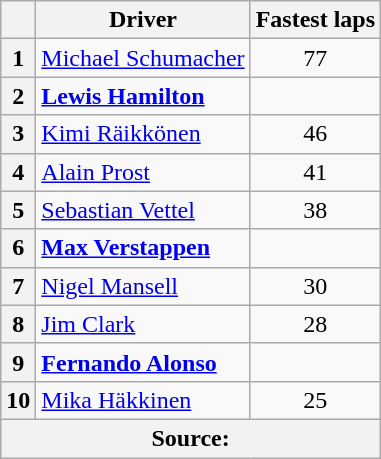<table class="wikitable">
<tr>
<th></th>
<th>Driver</th>
<th>Fastest laps</th>
</tr>
<tr>
<th>1</th>
<td> <a href='#'>Michael Schumacher</a></td>
<td align="center">77</td>
</tr>
<tr>
<th>2</th>
<td> <strong><a href='#'>Lewis Hamilton</a></strong></td>
<td align="center"></td>
</tr>
<tr>
<th>3</th>
<td> <a href='#'>Kimi Räikkönen</a></td>
<td align="center">46</td>
</tr>
<tr>
<th>4</th>
<td> <a href='#'>Alain Prost</a></td>
<td align="center">41</td>
</tr>
<tr>
<th>5</th>
<td> <a href='#'>Sebastian Vettel</a></td>
<td align="center">38</td>
</tr>
<tr>
<th>6</th>
<td> <strong><a href='#'>Max Verstappen</a></strong></td>
<td align="center"></td>
</tr>
<tr>
<th>7</th>
<td> <a href='#'>Nigel Mansell</a></td>
<td align="center">30</td>
</tr>
<tr>
<th>8</th>
<td> <a href='#'>Jim Clark</a></td>
<td align="center">28</td>
</tr>
<tr>
<th>9</th>
<td> <strong><a href='#'>Fernando Alonso</a></strong></td>
<td align="center"></td>
</tr>
<tr>
<th>10</th>
<td> <a href='#'>Mika Häkkinen</a></td>
<td align="center">25</td>
</tr>
<tr>
<th colspan="3">Source:</th>
</tr>
</table>
